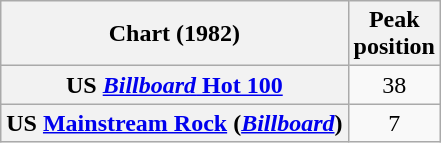<table class="wikitable sortable plainrowheaders" style="text-align:center">
<tr>
<th scope="col">Chart (1982)</th>
<th scope="col">Peak<br>position</th>
</tr>
<tr>
<th scope="row">US <a href='#'><em>Billboard</em> Hot 100</a></th>
<td>38</td>
</tr>
<tr>
<th scope="row">US <a href='#'>Mainstream Rock</a> (<em><a href='#'>Billboard</a></em>)</th>
<td>7</td>
</tr>
</table>
